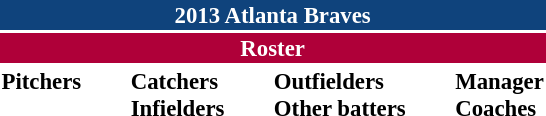<table class="toccolours" style="font-size: 95%;">
<tr>
<th colspan="10" style="background:#0f437c; color:#fff; text-align:center;">2013 Atlanta Braves</th>
</tr>
<tr>
<td colspan="10" style="background:#af0039; color:white; text-align:center;"><strong>Roster</strong></td>
</tr>
<tr>
<td valign="top"><strong>Pitchers</strong><br>



















</td>
<td style="width:25px;"></td>
<td valign="top"><strong>Catchers</strong><br>

<strong>Infielders</strong>










</td>
<td style="width:25px;"></td>
<td valign="top"><strong>Outfielders</strong><br>








<strong>Other batters</strong>
</td>
<td style="width:25px;"></td>
<td valign="top"><strong>Manager</strong><br>
<strong>Coaches</strong>
 
 
 
 
 
 
 
 </td>
</tr>
</table>
